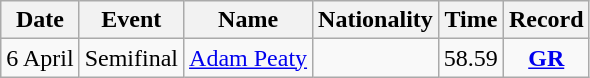<table class=wikitable style=text-align:center>
<tr>
<th>Date</th>
<th>Event</th>
<th>Name</th>
<th>Nationality</th>
<th>Time</th>
<th>Record</th>
</tr>
<tr>
<td>6 April</td>
<td>Semifinal</td>
<td align=left><a href='#'>Adam Peaty</a></td>
<td align=left></td>
<td>58.59</td>
<td><strong> <a href='#'>GR</a></strong></td>
</tr>
</table>
